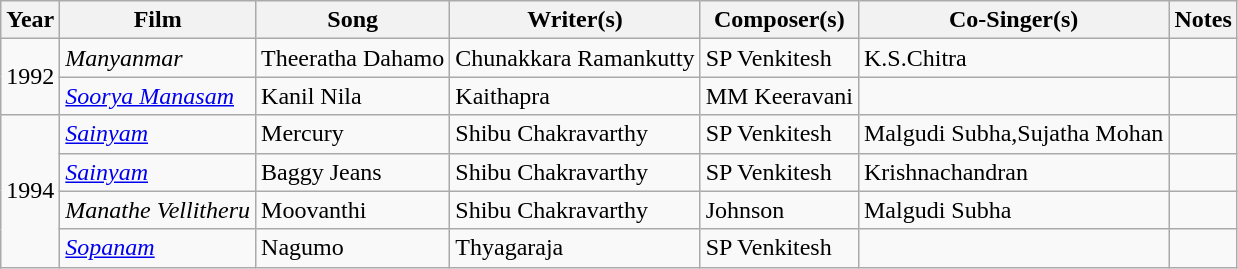<table class="wikitable">
<tr>
<th>Year</th>
<th>Film</th>
<th>Song</th>
<th>Writer(s)</th>
<th>Composer(s)</th>
<th>Co-Singer(s)</th>
<th>Notes</th>
</tr>
<tr>
<td rowspan=2>1992</td>
<td><em>Manyanmar</em></td>
<td>Theeratha Dahamo</td>
<td>Chunakkara Ramankutty</td>
<td>SP Venkitesh</td>
<td>K.S.Chitra</td>
<td></td>
</tr>
<tr>
<td><em><a href='#'>Soorya Manasam</a></em></td>
<td>Kanil Nila</td>
<td>Kaithapra</td>
<td>MM Keeravani</td>
<td></td>
<td></td>
</tr>
<tr>
<td Rowspan=4>1994</td>
<td><em><a href='#'>Sainyam</a></em></td>
<td>Mercury</td>
<td>Shibu Chakravarthy</td>
<td>SP Venkitesh</td>
<td>Malgudi Subha,Sujatha Mohan</td>
<td></td>
</tr>
<tr>
<td><em><a href='#'>Sainyam</a></em></td>
<td>Baggy Jeans</td>
<td>Shibu Chakravarthy</td>
<td>SP Venkitesh</td>
<td>Krishnachandran</td>
<td></td>
</tr>
<tr>
<td><em>Manathe Vellitheru</em></td>
<td>Moovanthi</td>
<td>Shibu Chakravarthy</td>
<td>Johnson</td>
<td>Malgudi Subha</td>
<td></td>
</tr>
<tr>
<td><em><a href='#'>Sopanam</a></em></td>
<td>Nagumo</td>
<td>Thyagaraja</td>
<td>SP Venkitesh</td>
<td></td>
<td></td>
</tr>
</table>
